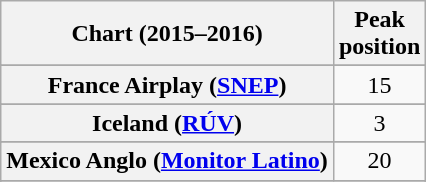<table class="wikitable plainrowheaders sortable" style="text-align:center;">
<tr>
<th>Chart (2015–2016)</th>
<th>Peak<br>position</th>
</tr>
<tr>
</tr>
<tr>
</tr>
<tr>
</tr>
<tr>
</tr>
<tr>
</tr>
<tr>
</tr>
<tr>
</tr>
<tr>
</tr>
<tr>
</tr>
<tr>
</tr>
<tr>
</tr>
<tr>
</tr>
<tr>
<th scope="row">France Airplay (<a href='#'>SNEP</a>)</th>
<td style="text-align:center;">15</td>
</tr>
<tr>
</tr>
<tr>
<th scope="row">Iceland (<a href='#'>RÚV</a>)</th>
<td>3</td>
</tr>
<tr>
</tr>
<tr>
<th scope="row">Mexico Anglo (<a href='#'>Monitor Latino</a>)</th>
<td style="text-align:center;">20</td>
</tr>
<tr>
</tr>
<tr>
</tr>
<tr>
</tr>
<tr>
</tr>
<tr>
</tr>
<tr>
</tr>
<tr>
</tr>
<tr>
</tr>
<tr>
</tr>
<tr>
</tr>
<tr>
</tr>
<tr>
</tr>
<tr>
</tr>
<tr>
</tr>
<tr>
</tr>
<tr>
</tr>
</table>
